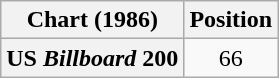<table class="wikitable plainrowheaders" style="text-align:center;">
<tr>
<th scope="column">Chart (1986)</th>
<th scope="column">Position</th>
</tr>
<tr>
<th scope="row">US <em>Billboard</em> 200</th>
<td>66</td>
</tr>
</table>
